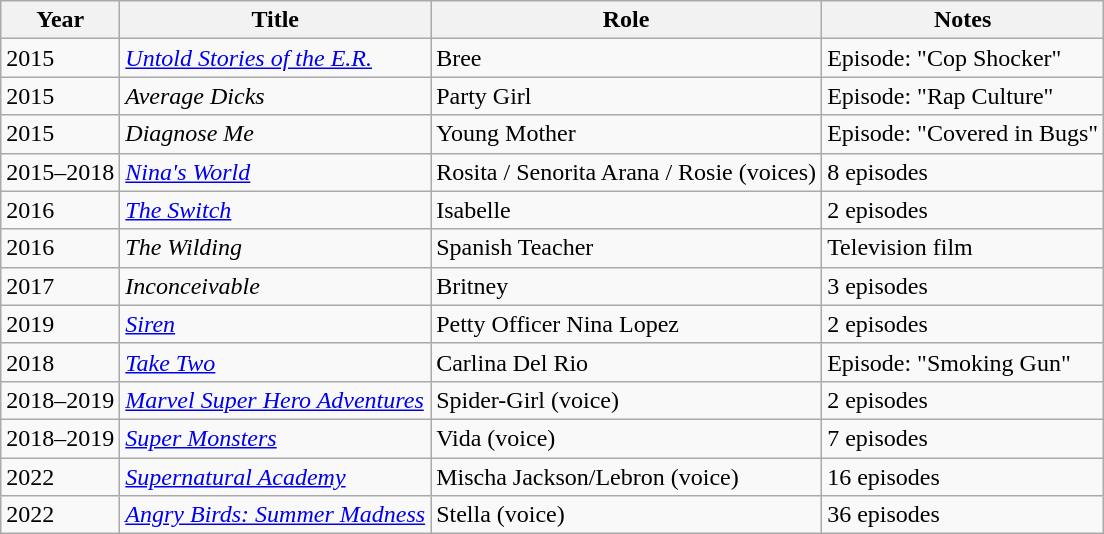<table class = "wikitable">
<tr>
<th>Year</th>
<th>Title</th>
<th>Role</th>
<th>Notes</th>
</tr>
<tr>
<td>2015</td>
<td><em><a href='#'>Untold Stories of the E.R.</a></em></td>
<td>Bree</td>
<td>Episode: "Cop Shocker"</td>
</tr>
<tr>
<td>2015</td>
<td><em>Average Dicks</em></td>
<td>Party Girl</td>
<td>Episode: "Rap Culture"</td>
</tr>
<tr>
<td>2015</td>
<td><em>Diagnose Me</em></td>
<td>Young Mother</td>
<td>Episode: "Covered in Bugs"</td>
</tr>
<tr>
<td>2015–2018</td>
<td><em><a href='#'>Nina's World</a></em></td>
<td>Rosita / Senorita Arana / Rosie (voices)</td>
<td>8 episodes</td>
</tr>
<tr>
<td>2016</td>
<td><em><a href='#'>The Switch</a></em></td>
<td>Isabelle</td>
<td>2 episodes</td>
</tr>
<tr>
<td>2016</td>
<td><em>The Wilding</em></td>
<td>Spanish Teacher</td>
<td>Television film</td>
</tr>
<tr>
<td>2017</td>
<td><em>Inconceivable</em></td>
<td>Britney</td>
<td>3 episodes</td>
</tr>
<tr>
<td>2019</td>
<td><em><a href='#'>Siren</a></em></td>
<td>Petty Officer Nina Lopez</td>
<td>2 episodes</td>
</tr>
<tr>
<td>2018</td>
<td><em><a href='#'>Take Two</a></em></td>
<td>Carlina Del Rio</td>
<td>Episode: "Smoking Gun"</td>
</tr>
<tr>
<td>2018–2019</td>
<td><em><a href='#'>Marvel Super Hero Adventures</a></em></td>
<td>Spider-Girl (voice)</td>
<td>2 episodes</td>
</tr>
<tr>
<td>2018–2019</td>
<td><em><a href='#'>Super Monsters</a></em></td>
<td>Vida (voice)</td>
<td>7 episodes</td>
</tr>
<tr>
<td>2022</td>
<td><em><a href='#'>Supernatural Academy</a></em></td>
<td>Mischa Jackson/Lebron (voice)</td>
<td>16 episodes</td>
</tr>
<tr>
<td>2022</td>
<td><em><a href='#'>Angry Birds: Summer Madness</a></em></td>
<td>Stella (voice)</td>
<td>36 episodes</td>
</tr>
</table>
